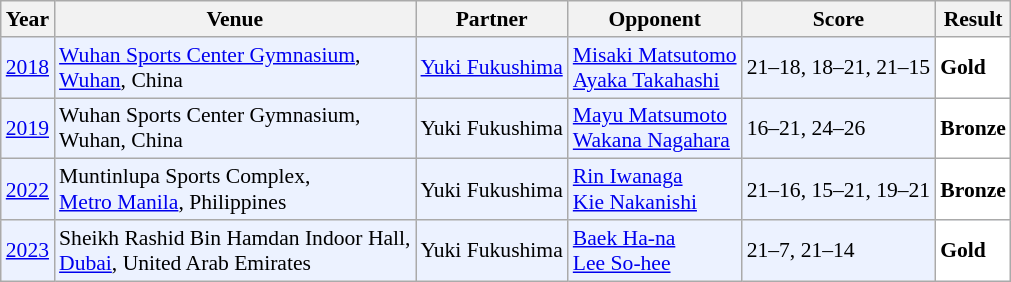<table class="sortable wikitable" style="font-size: 90%">
<tr>
<th>Year</th>
<th>Venue</th>
<th>Partner</th>
<th>Opponent</th>
<th>Score</th>
<th>Result</th>
</tr>
<tr style="background:#ECF2FF">
<td align="center"><a href='#'>2018</a></td>
<td align="left"><a href='#'>Wuhan Sports Center Gymnasium</a>,<br><a href='#'>Wuhan</a>, China</td>
<td align="left"> <a href='#'>Yuki Fukushima</a></td>
<td align="left"> <a href='#'>Misaki Matsutomo</a><br> <a href='#'>Ayaka Takahashi</a></td>
<td align="left">21–18, 18–21, 21–15</td>
<td style="text-align:left; background:white"> <strong>Gold</strong></td>
</tr>
<tr style="background:#ECF2FF">
<td align="center"><a href='#'>2019</a></td>
<td align="left">Wuhan Sports Center Gymnasium,<br>Wuhan, China</td>
<td align="left"> Yuki Fukushima</td>
<td align="left"> <a href='#'>Mayu Matsumoto</a><br> <a href='#'>Wakana Nagahara</a></td>
<td align="left">16–21, 24–26</td>
<td style="text-align:left; background:white"> <strong>Bronze</strong></td>
</tr>
<tr style="background:#ECF2FF">
<td align="center"><a href='#'>2022</a></td>
<td align="left">Muntinlupa Sports Complex,<br><a href='#'>Metro Manila</a>, Philippines</td>
<td align="left"> Yuki Fukushima</td>
<td align="left"> <a href='#'>Rin Iwanaga</a><br> <a href='#'>Kie Nakanishi</a></td>
<td align="left">21–16, 15–21, 19–21</td>
<td style="text-align:left; background:white"> <strong>Bronze</strong></td>
</tr>
<tr style="background:#ECF2FF">
<td align="center"><a href='#'>2023</a></td>
<td align="left">Sheikh Rashid Bin Hamdan Indoor Hall,<br><a href='#'>Dubai</a>, United Arab Emirates</td>
<td align="left"> Yuki Fukushima</td>
<td align="left"> <a href='#'>Baek Ha-na</a><br> <a href='#'>Lee So-hee</a></td>
<td align="left">21–7, 21–14</td>
<td style="text-align:left; background:white"> <strong>Gold</strong></td>
</tr>
</table>
